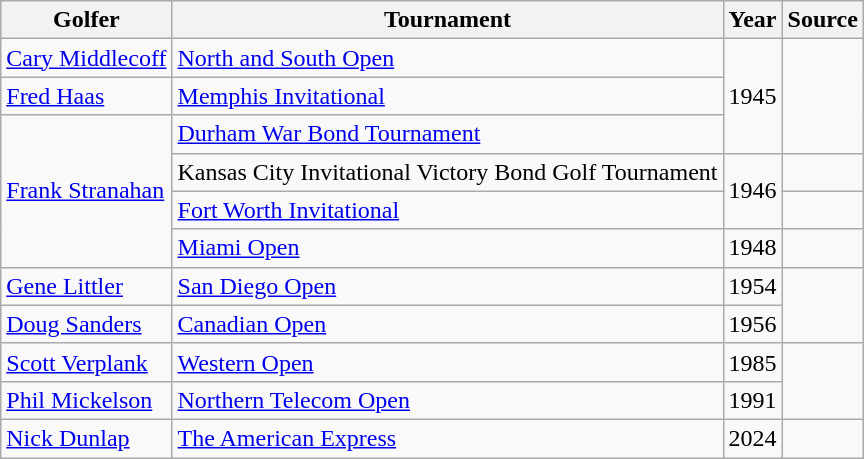<table class="wikitable sortable plainrowheaders">
<tr>
<th scope="col">Golfer</th>
<th scope="col">Tournament</th>
<th scope="col">Year</th>
<th scope="col" class="unsortable">Source</th>
</tr>
<tr>
<td><a href='#'>Cary Middlecoff</a></td>
<td><a href='#'>North and South Open</a></td>
<td rowspan=3>1945</td>
<td rowspan=3></td>
</tr>
<tr>
<td><a href='#'>Fred Haas</a></td>
<td><a href='#'>Memphis Invitational</a></td>
</tr>
<tr>
<td rowspan=4><a href='#'>Frank Stranahan</a></td>
<td><a href='#'>Durham War Bond Tournament</a></td>
</tr>
<tr>
<td>Kansas City Invitational Victory Bond Golf Tournament</td>
<td rowspan=2>1946</td>
<td></td>
</tr>
<tr>
<td><a href='#'>Fort Worth Invitational</a></td>
<td></td>
</tr>
<tr>
<td><a href='#'>Miami Open</a></td>
<td>1948</td>
<td></td>
</tr>
<tr>
<td><a href='#'>Gene Littler</a></td>
<td><a href='#'>San Diego Open</a></td>
<td>1954</td>
<td rowspan=2></td>
</tr>
<tr>
<td><a href='#'>Doug Sanders</a></td>
<td><a href='#'>Canadian Open</a></td>
<td>1956</td>
</tr>
<tr>
<td><a href='#'>Scott Verplank</a></td>
<td><a href='#'>Western Open</a></td>
<td>1985</td>
<td rowspan=2></td>
</tr>
<tr>
<td><a href='#'>Phil Mickelson</a></td>
<td><a href='#'>Northern Telecom Open</a></td>
<td>1991</td>
</tr>
<tr>
<td><a href='#'>Nick Dunlap</a></td>
<td><a href='#'>The American Express</a></td>
<td>2024</td>
<td rowspan=1></td>
</tr>
</table>
